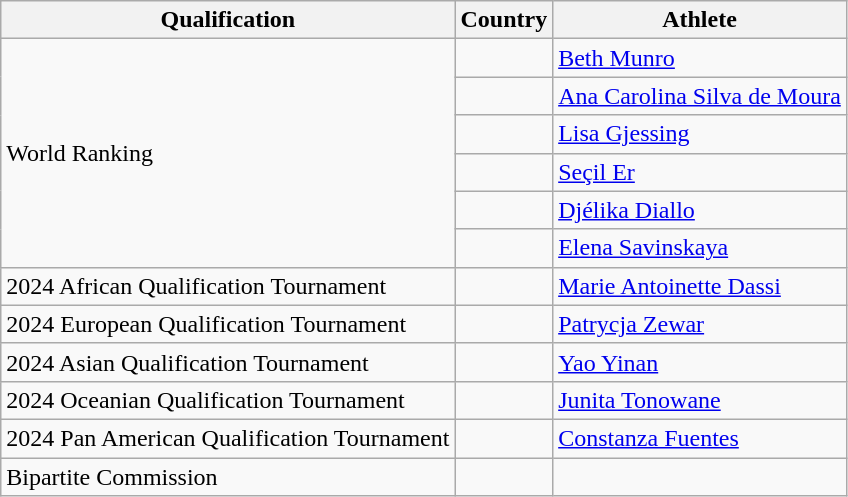<table class="wikitable">
<tr>
<th>Qualification</th>
<th>Country</th>
<th>Athlete</th>
</tr>
<tr>
<td rowspan="6">World Ranking</td>
<td></td>
<td><a href='#'>Beth Munro</a></td>
</tr>
<tr>
<td></td>
<td><a href='#'>Ana Carolina Silva de Moura</a></td>
</tr>
<tr>
<td></td>
<td><a href='#'>Lisa Gjessing</a></td>
</tr>
<tr>
<td></td>
<td><a href='#'>Seçil Er</a></td>
</tr>
<tr>
<td></td>
<td><a href='#'>Djélika Diallo</a></td>
</tr>
<tr>
<td></td>
<td><a href='#'>Elena Savinskaya</a></td>
</tr>
<tr>
<td>2024 African Qualification Tournament</td>
<td></td>
<td><a href='#'>Marie Antoinette Dassi</a></td>
</tr>
<tr>
<td>2024 European Qualification Tournament</td>
<td></td>
<td><a href='#'>Patrycja Zewar</a></td>
</tr>
<tr>
<td>2024 Asian Qualification Tournament</td>
<td></td>
<td><a href='#'>Yao Yinan</a></td>
</tr>
<tr>
<td>2024 Oceanian Qualification Tournament</td>
<td></td>
<td><a href='#'>Junita Tonowane</a></td>
</tr>
<tr>
<td>2024 Pan American Qualification Tournament</td>
<td></td>
<td><a href='#'>Constanza Fuentes</a></td>
</tr>
<tr>
<td>Bipartite Commission</td>
<td></td>
<td></td>
</tr>
</table>
